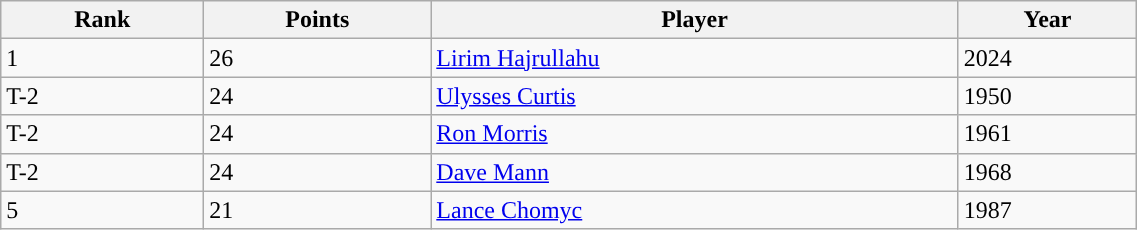<table class="wikitable" style="width:60%;">
<tr>
<th>Rank</th>
<th>Points</th>
<th>Player</th>
<th>Year</th>
</tr>
<tr>
<td>1</td>
<td>26</td>
<td><a href='#'>Lirim Hajrullahu</a></td>
<td>2024</td>
</tr>
<tr>
<td>T-2</td>
<td>24</td>
<td><a href='#'>Ulysses Curtis</a></td>
<td>1950</td>
</tr>
<tr>
<td>T-2</td>
<td>24</td>
<td><a href='#'>Ron Morris</a></td>
<td>1961</td>
</tr>
<tr>
<td>T-2</td>
<td>24</td>
<td><a href='#'>Dave Mann</a></td>
<td>1968</td>
</tr>
<tr>
<td>5</td>
<td>21</td>
<td><a href='#'>Lance Chomyc</a></td>
<td>1987</td>
</tr>
</table>
